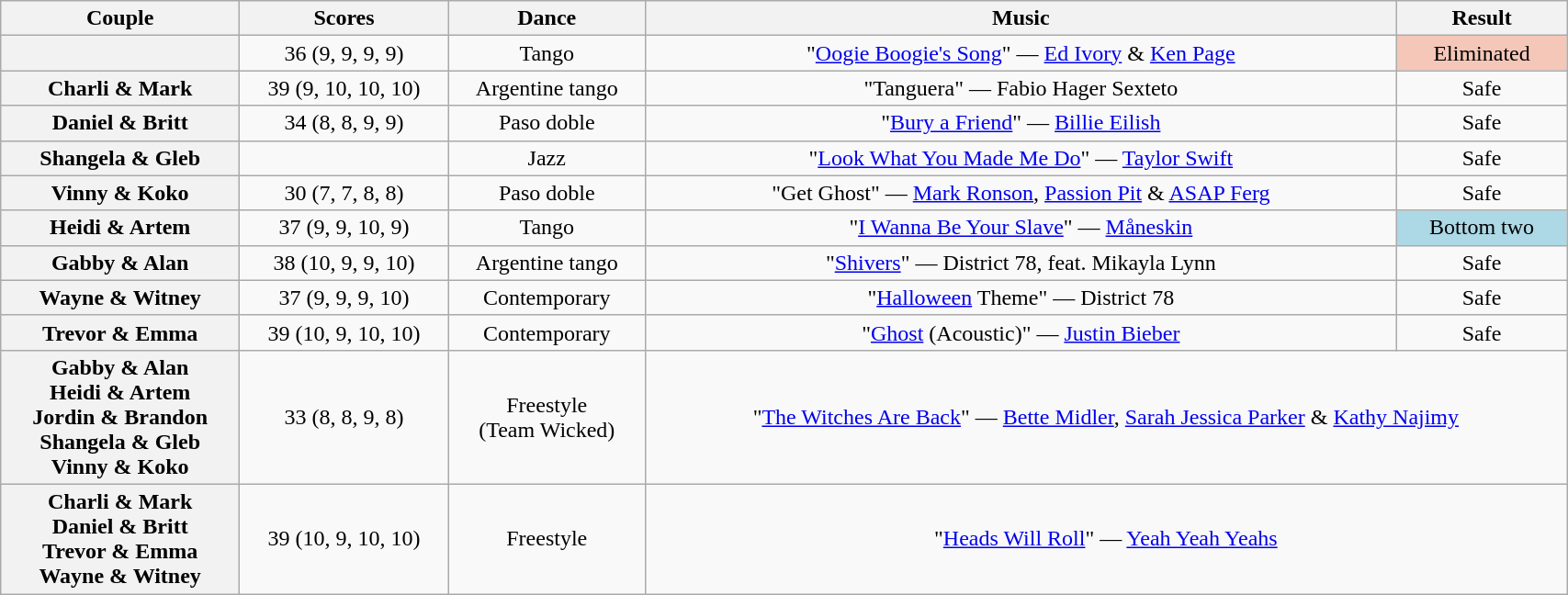<table class="wikitable sortable" style="text-align:center; width: 90%">
<tr>
<th scope="col">Couple</th>
<th scope="col">Scores</th>
<th scope="col" class="unsortable">Dance</th>
<th scope="col" class="unsortable">Music</th>
<th scope="col" class="unsortable">Result</th>
</tr>
<tr>
<th scope="row"></th>
<td>36 (9, 9, 9, 9)</td>
<td>Tango</td>
<td>"<a href='#'>Oogie Boogie's Song</a>" — <a href='#'>Ed Ivory</a> & <a href='#'>Ken Page</a></td>
<td bgcolor= f4c7b8>Eliminated</td>
</tr>
<tr>
<th scope="row">Charli & Mark</th>
<td>39 (9, 10, 10, 10)</td>
<td>Argentine tango</td>
<td>"Tanguera" — Fabio Hager Sexteto</td>
<td>Safe</td>
</tr>
<tr>
<th scope="row">Daniel & Britt</th>
<td>34 (8, 8, 9, 9)</td>
<td>Paso doble</td>
<td>"<a href='#'>Bury a Friend</a>" — <a href='#'>Billie Eilish</a></td>
<td>Safe</td>
</tr>
<tr>
<th scope="row">Shangela & Gleb</th>
<td></td>
<td>Jazz</td>
<td>"<a href='#'>Look What You Made Me Do</a>" — <a href='#'>Taylor Swift</a></td>
<td>Safe</td>
</tr>
<tr>
<th scope="row">Vinny & Koko</th>
<td>30 (7, 7, 8, 8)</td>
<td>Paso doble</td>
<td>"Get Ghost" — <a href='#'>Mark Ronson</a>, <a href='#'>Passion Pit</a> & <a href='#'>ASAP Ferg</a></td>
<td>Safe</td>
</tr>
<tr>
<th scope="row">Heidi & Artem</th>
<td>37 (9, 9, 10, 9)</td>
<td>Tango</td>
<td>"<a href='#'>I Wanna Be Your Slave</a>" — <a href='#'>Måneskin</a></td>
<td bgcolor= lightblue>Bottom two</td>
</tr>
<tr>
<th scope="row">Gabby & Alan</th>
<td>38 (10, 9, 9, 10)</td>
<td>Argentine tango</td>
<td>"<a href='#'>Shivers</a>" — District 78, feat. Mikayla Lynn</td>
<td>Safe</td>
</tr>
<tr>
<th scope="row">Wayne & Witney</th>
<td>37 (9, 9, 9, 10)</td>
<td>Contemporary</td>
<td>"<a href='#'>Halloween</a> Theme" — District 78</td>
<td>Safe</td>
</tr>
<tr>
<th scope="row">Trevor & Emma</th>
<td>39 (10, 9, 10, 10)</td>
<td>Contemporary</td>
<td>"<a href='#'>Ghost</a> (Acoustic)" — <a href='#'>Justin Bieber</a></td>
<td>Safe</td>
</tr>
<tr>
<th scope="row">Gabby & Alan<br>Heidi & Artem<br>Jordin & Brandon<br>Shangela & Gleb<br>Vinny & Koko</th>
<td>33 (8, 8, 9, 8)</td>
<td>Freestyle<br>(Team Wicked)</td>
<td colspan="2">"<a href='#'>The Witches Are Back</a>" — <a href='#'>Bette Midler</a>, <a href='#'>Sarah Jessica Parker</a> & <a href='#'>Kathy Najimy</a></td>
</tr>
<tr>
<th scope="row">Charli & Mark<br>Daniel & Britt<br>Trevor & Emma<br>Wayne & Witney</th>
<td>39 (10, 9, 10, 10)</td>
<td>Freestyle<br></td>
<td colspan="2">"<a href='#'>Heads Will Roll</a>" — <a href='#'>Yeah Yeah Yeahs</a></td>
</tr>
</table>
